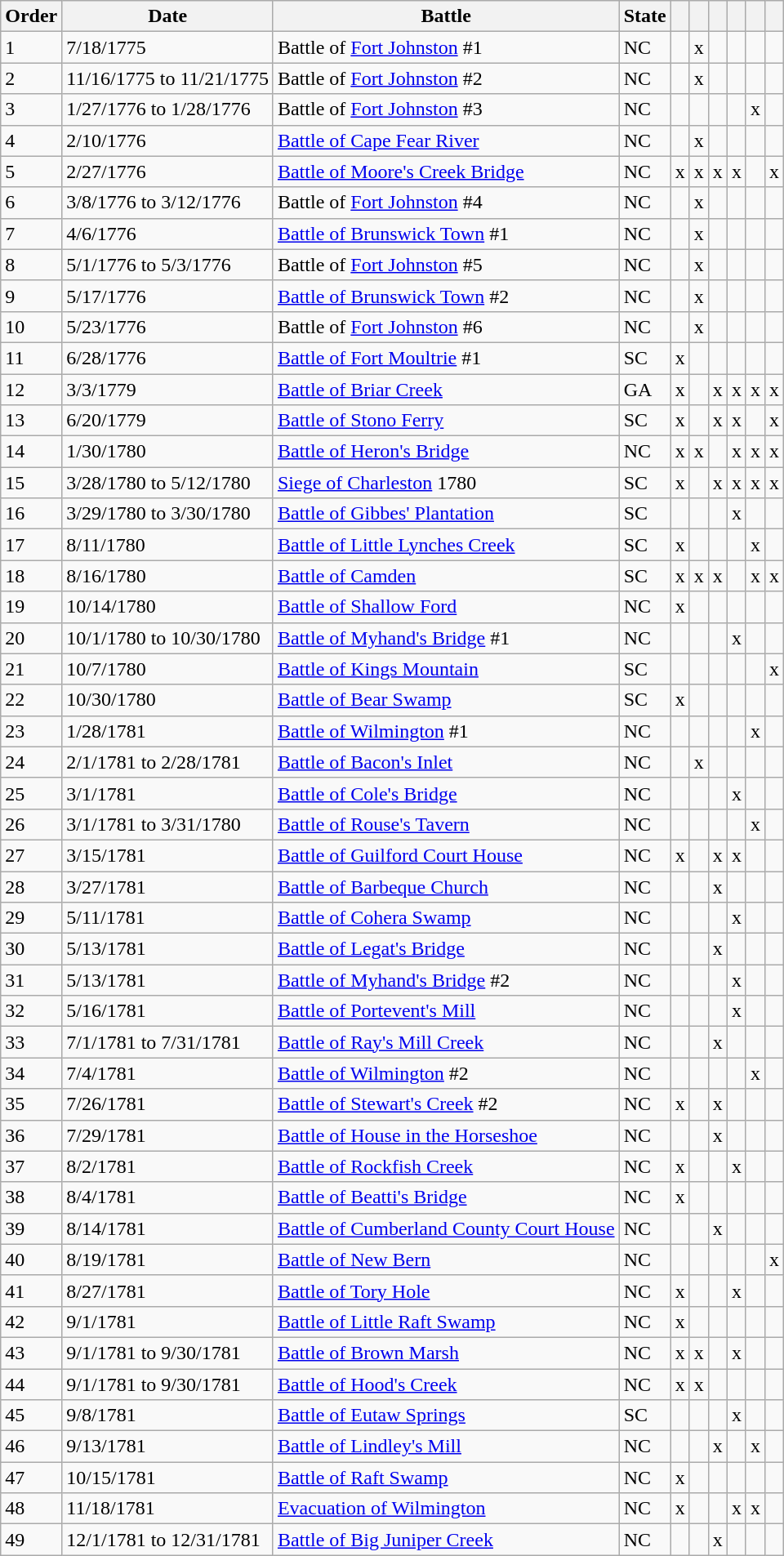<table class="wikitable sortable">
<tr>
<th>Order</th>
<th>Date</th>
<th>Battle</th>
<th>State</th>
<th></th>
<th></th>
<th></th>
<th></th>
<th></th>
<th></th>
</tr>
<tr>
<td>1</td>
<td>7/18/1775</td>
<td>Battle of <a href='#'>Fort Johnston</a> #1</td>
<td>NC</td>
<td></td>
<td>x</td>
<td></td>
<td></td>
<td></td>
<td></td>
</tr>
<tr>
<td>2</td>
<td>11/16/1775 to 11/21/1775</td>
<td>Battle of <a href='#'>Fort Johnston</a> #2</td>
<td>NC</td>
<td></td>
<td>x</td>
<td></td>
<td></td>
<td></td>
<td></td>
</tr>
<tr>
<td>3</td>
<td>1/27/1776 to 1/28/1776</td>
<td>Battle of <a href='#'>Fort Johnston</a> #3</td>
<td>NC</td>
<td></td>
<td></td>
<td></td>
<td></td>
<td>x</td>
<td></td>
</tr>
<tr>
<td>4</td>
<td>2/10/1776</td>
<td><a href='#'>Battle of Cape Fear River</a></td>
<td>NC</td>
<td></td>
<td>x</td>
<td></td>
<td></td>
<td></td>
<td></td>
</tr>
<tr>
<td>5</td>
<td>2/27/1776</td>
<td><a href='#'>Battle of Moore's Creek Bridge</a></td>
<td>NC</td>
<td>x</td>
<td>x</td>
<td>x</td>
<td>x</td>
<td></td>
<td>x</td>
</tr>
<tr>
<td>6</td>
<td>3/8/1776 to 3/12/1776</td>
<td>Battle of <a href='#'>Fort Johnston</a> #4</td>
<td>NC</td>
<td></td>
<td>x</td>
<td></td>
<td></td>
<td></td>
<td></td>
</tr>
<tr>
<td>7</td>
<td>4/6/1776</td>
<td><a href='#'>Battle of Brunswick Town</a> #1</td>
<td>NC</td>
<td></td>
<td>x</td>
<td></td>
<td></td>
<td></td>
<td></td>
</tr>
<tr>
<td>8</td>
<td>5/1/1776 to 5/3/1776</td>
<td>Battle of <a href='#'>Fort Johnston</a> #5</td>
<td>NC</td>
<td></td>
<td>x</td>
<td></td>
<td></td>
<td></td>
<td></td>
</tr>
<tr>
<td>9</td>
<td>5/17/1776</td>
<td><a href='#'>Battle of Brunswick Town</a> #2</td>
<td>NC</td>
<td></td>
<td>x</td>
<td></td>
<td></td>
<td></td>
<td></td>
</tr>
<tr>
<td>10</td>
<td>5/23/1776</td>
<td>Battle of <a href='#'>Fort Johnston</a> #6</td>
<td>NC</td>
<td></td>
<td>x</td>
<td></td>
<td></td>
<td></td>
<td></td>
</tr>
<tr>
<td>11</td>
<td>6/28/1776</td>
<td><a href='#'>Battle of Fort Moultrie</a> #1</td>
<td>SC</td>
<td>x</td>
<td></td>
<td></td>
<td></td>
<td></td>
<td></td>
</tr>
<tr>
<td>12</td>
<td>3/3/1779</td>
<td><a href='#'>Battle of Briar Creek</a></td>
<td>GA</td>
<td>x</td>
<td></td>
<td>x</td>
<td>x</td>
<td>x</td>
<td>x</td>
</tr>
<tr>
<td>13</td>
<td>6/20/1779</td>
<td><a href='#'>Battle of Stono Ferry</a></td>
<td>SC</td>
<td>x</td>
<td></td>
<td>x</td>
<td>x</td>
<td></td>
<td>x</td>
</tr>
<tr>
<td>14</td>
<td>1/30/1780</td>
<td><a href='#'>Battle of Heron's Bridge</a></td>
<td>NC</td>
<td>x</td>
<td>x</td>
<td></td>
<td>x</td>
<td>x</td>
<td>x</td>
</tr>
<tr>
<td>15</td>
<td>3/28/1780 to 5/12/1780</td>
<td><a href='#'>Siege of Charleston</a> 1780</td>
<td>SC</td>
<td>x</td>
<td></td>
<td>x</td>
<td>x</td>
<td>x</td>
<td>x</td>
</tr>
<tr>
<td>16</td>
<td>3/29/1780 to 3/30/1780</td>
<td><a href='#'>Battle of Gibbes' Plantation</a></td>
<td>SC</td>
<td></td>
<td></td>
<td></td>
<td>x</td>
<td></td>
<td></td>
</tr>
<tr>
<td>17</td>
<td>8/11/1780</td>
<td><a href='#'>Battle of Little Lynches Creek</a></td>
<td>SC</td>
<td>x</td>
<td></td>
<td></td>
<td></td>
<td>x</td>
<td></td>
</tr>
<tr>
<td>18</td>
<td>8/16/1780</td>
<td><a href='#'>Battle of Camden</a></td>
<td>SC</td>
<td>x</td>
<td>x</td>
<td>x</td>
<td></td>
<td>x</td>
<td>x</td>
</tr>
<tr>
<td>19</td>
<td>10/14/1780</td>
<td><a href='#'>Battle of Shallow Ford</a></td>
<td>NC</td>
<td>x</td>
<td></td>
<td></td>
<td></td>
<td></td>
<td></td>
</tr>
<tr>
<td>20</td>
<td>10/1/1780 to 10/30/1780</td>
<td><a href='#'>Battle of Myhand's Bridge</a> #1</td>
<td>NC</td>
<td></td>
<td></td>
<td></td>
<td>x</td>
<td></td>
<td></td>
</tr>
<tr>
<td>21</td>
<td>10/7/1780</td>
<td><a href='#'>Battle of Kings Mountain</a></td>
<td>SC</td>
<td></td>
<td></td>
<td></td>
<td></td>
<td></td>
<td>x</td>
</tr>
<tr>
<td>22</td>
<td>10/30/1780</td>
<td><a href='#'>Battle of Bear Swamp</a></td>
<td>SC</td>
<td>x</td>
<td></td>
<td></td>
<td></td>
<td></td>
<td></td>
</tr>
<tr>
<td>23</td>
<td>1/28/1781</td>
<td><a href='#'>Battle of Wilmington</a> #1</td>
<td>NC</td>
<td></td>
<td></td>
<td></td>
<td></td>
<td>x</td>
<td></td>
</tr>
<tr>
<td>24</td>
<td>2/1/1781 to 2/28/1781</td>
<td><a href='#'>Battle of Bacon's Inlet</a></td>
<td>NC</td>
<td></td>
<td>x</td>
<td></td>
<td></td>
<td></td>
<td></td>
</tr>
<tr>
<td>25</td>
<td>3/1/1781</td>
<td><a href='#'>Battle of Cole's Bridge</a></td>
<td>NC</td>
<td></td>
<td></td>
<td></td>
<td>x</td>
<td></td>
<td></td>
</tr>
<tr>
<td>26</td>
<td>3/1/1781 to 3/31/1780</td>
<td><a href='#'>Battle of Rouse's Tavern</a></td>
<td>NC</td>
<td></td>
<td></td>
<td></td>
<td></td>
<td>x</td>
<td></td>
</tr>
<tr>
<td>27</td>
<td>3/15/1781</td>
<td><a href='#'>Battle of Guilford Court House</a></td>
<td>NC</td>
<td>x</td>
<td></td>
<td>x</td>
<td>x</td>
<td></td>
<td></td>
</tr>
<tr>
<td>28</td>
<td>3/27/1781</td>
<td><a href='#'>Battle of Barbeque Church</a></td>
<td>NC</td>
<td></td>
<td></td>
<td>x</td>
<td></td>
<td></td>
<td></td>
</tr>
<tr>
<td>29</td>
<td>5/11/1781</td>
<td><a href='#'>Battle of Cohera Swamp</a></td>
<td>NC</td>
<td></td>
<td></td>
<td></td>
<td>x</td>
<td></td>
<td></td>
</tr>
<tr>
<td>30</td>
<td>5/13/1781</td>
<td><a href='#'>Battle of Legat's Bridge</a></td>
<td>NC</td>
<td></td>
<td></td>
<td>x</td>
<td></td>
<td></td>
<td></td>
</tr>
<tr>
<td>31</td>
<td>5/13/1781</td>
<td><a href='#'>Battle of Myhand's Bridge</a> #2</td>
<td>NC</td>
<td></td>
<td></td>
<td></td>
<td>x</td>
<td></td>
<td></td>
</tr>
<tr>
<td>32</td>
<td>5/16/1781</td>
<td><a href='#'>Battle of Portevent's Mill</a></td>
<td>NC</td>
<td></td>
<td></td>
<td></td>
<td>x</td>
<td></td>
<td></td>
</tr>
<tr>
<td>33</td>
<td>7/1/1781 to 7/31/1781</td>
<td><a href='#'>Battle of Ray's Mill Creek</a></td>
<td>NC</td>
<td></td>
<td></td>
<td>x</td>
<td></td>
<td></td>
<td></td>
</tr>
<tr>
<td>34</td>
<td>7/4/1781</td>
<td><a href='#'>Battle of Wilmington</a> #2</td>
<td>NC</td>
<td></td>
<td></td>
<td></td>
<td></td>
<td>x</td>
<td></td>
</tr>
<tr>
<td>35</td>
<td>7/26/1781</td>
<td><a href='#'>Battle of Stewart's Creek</a> #2</td>
<td>NC</td>
<td>x</td>
<td></td>
<td>x</td>
<td></td>
<td></td>
<td></td>
</tr>
<tr>
<td>36</td>
<td>7/29/1781</td>
<td><a href='#'>Battle of House in the Horseshoe</a></td>
<td>NC</td>
<td></td>
<td></td>
<td>x</td>
<td></td>
<td></td>
<td></td>
</tr>
<tr>
<td>37</td>
<td>8/2/1781</td>
<td><a href='#'>Battle of Rockfish Creek</a></td>
<td>NC</td>
<td>x</td>
<td></td>
<td></td>
<td>x</td>
<td></td>
<td></td>
</tr>
<tr>
<td>38</td>
<td>8/4/1781</td>
<td><a href='#'>Battle of Beatti's Bridge</a></td>
<td>NC</td>
<td>x</td>
<td></td>
<td></td>
<td></td>
<td></td>
<td></td>
</tr>
<tr>
<td>39</td>
<td>8/14/1781</td>
<td><a href='#'>Battle of Cumberland County Court House</a></td>
<td>NC</td>
<td></td>
<td></td>
<td>x</td>
<td></td>
<td></td>
<td></td>
</tr>
<tr>
<td>40</td>
<td>8/19/1781</td>
<td><a href='#'>Battle of New Bern</a></td>
<td>NC</td>
<td></td>
<td></td>
<td></td>
<td></td>
<td></td>
<td>x</td>
</tr>
<tr>
<td>41</td>
<td>8/27/1781</td>
<td><a href='#'>Battle of Tory Hole</a></td>
<td>NC</td>
<td>x</td>
<td></td>
<td></td>
<td>x</td>
<td></td>
<td></td>
</tr>
<tr>
<td>42</td>
<td>9/1/1781</td>
<td><a href='#'>Battle of Little Raft Swamp</a></td>
<td>NC</td>
<td>x</td>
<td></td>
<td></td>
<td></td>
<td></td>
<td></td>
</tr>
<tr>
<td>43</td>
<td>9/1/1781 to 9/30/1781</td>
<td><a href='#'>Battle of Brown Marsh</a></td>
<td>NC</td>
<td>x</td>
<td>x</td>
<td></td>
<td>x</td>
<td></td>
<td></td>
</tr>
<tr>
<td>44</td>
<td>9/1/1781 to 9/30/1781</td>
<td><a href='#'>Battle of Hood's Creek</a></td>
<td>NC</td>
<td>x</td>
<td>x</td>
<td></td>
<td></td>
<td></td>
<td></td>
</tr>
<tr>
<td>45</td>
<td>9/8/1781</td>
<td><a href='#'>Battle of Eutaw Springs</a></td>
<td>SC</td>
<td></td>
<td></td>
<td></td>
<td>x</td>
<td></td>
<td></td>
</tr>
<tr>
<td>46</td>
<td>9/13/1781</td>
<td><a href='#'>Battle of Lindley's Mill</a></td>
<td>NC</td>
<td></td>
<td></td>
<td>x</td>
<td></td>
<td>x</td>
<td></td>
</tr>
<tr>
<td>47</td>
<td>10/15/1781</td>
<td><a href='#'>Battle of Raft Swamp</a></td>
<td>NC</td>
<td>x</td>
<td></td>
<td></td>
<td></td>
<td></td>
<td></td>
</tr>
<tr>
<td>48</td>
<td>11/18/1781</td>
<td><a href='#'>Evacuation of Wilmington</a></td>
<td>NC</td>
<td>x</td>
<td></td>
<td></td>
<td>x</td>
<td>x</td>
<td></td>
</tr>
<tr>
<td>49</td>
<td>12/1/1781 to 12/31/1781</td>
<td><a href='#'>Battle of Big Juniper Creek</a></td>
<td>NC</td>
<td></td>
<td></td>
<td>x</td>
<td></td>
<td></td>
<td></td>
</tr>
</table>
